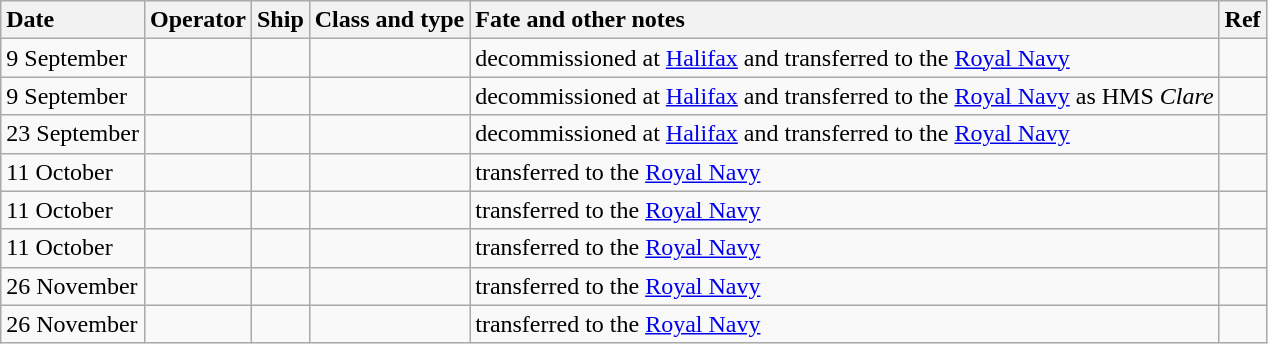<table class="wikitable nowraplinks sortable">
<tr>
<th style="text-align: left;">Date</th>
<th style="text-align: left;">Operator</th>
<th style="text-align: left;">Ship</th>
<th style="text-align: left;">Class and type</th>
<th style="text-align: left;">Fate and other notes</th>
<th style="text-align: left;">Ref</th>
</tr>
<tr>
<td>9 September</td>
<td></td>
<td><strong></strong></td>
<td></td>
<td>decommissioned at <a href='#'>Halifax</a> and transferred to the <a href='#'>Royal Navy</a></td>
<td></td>
</tr>
<tr>
<td>9 September</td>
<td></td>
<td><strong></strong></td>
<td></td>
<td>decommissioned at <a href='#'>Halifax</a> and transferred to the <a href='#'>Royal Navy</a> as HMS <em>Clare</em></td>
<td></td>
</tr>
<tr>
<td>23 September</td>
<td></td>
<td><strong></strong></td>
<td></td>
<td>decommissioned at <a href='#'>Halifax</a> and transferred to the <a href='#'>Royal Navy</a></td>
<td></td>
</tr>
<tr>
<td>11 October</td>
<td></td>
<td><strong></strong></td>
<td></td>
<td>transferred to the <a href='#'>Royal Navy</a></td>
<td></td>
</tr>
<tr>
<td>11 October</td>
<td></td>
<td><strong></strong></td>
<td></td>
<td>transferred to the <a href='#'>Royal Navy</a></td>
<td></td>
</tr>
<tr>
<td>11 October</td>
<td></td>
<td><strong></strong></td>
<td></td>
<td>transferred to the <a href='#'>Royal Navy</a></td>
<td></td>
</tr>
<tr>
<td>26 November</td>
<td></td>
<td><strong></strong></td>
<td></td>
<td>transferred to the <a href='#'>Royal Navy</a></td>
<td></td>
</tr>
<tr>
<td>26 November</td>
<td></td>
<td><strong></strong></td>
<td></td>
<td>transferred to the <a href='#'>Royal Navy</a></td>
<td></td>
</tr>
</table>
